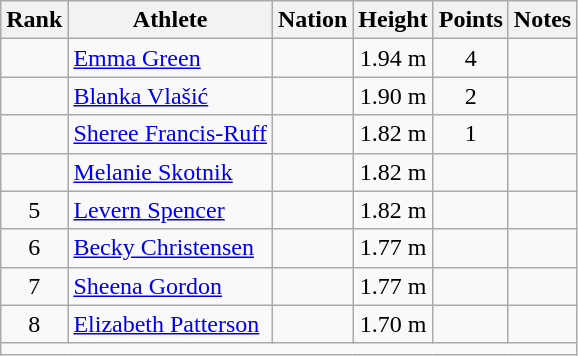<table class="wikitable mw-datatable sortable" style="text-align:center;">
<tr>
<th>Rank</th>
<th>Athlete</th>
<th>Nation</th>
<th>Height</th>
<th>Points</th>
<th>Notes</th>
</tr>
<tr>
<td></td>
<td align=left><a href='#'>Emma Green</a></td>
<td align=left></td>
<td>1.94 m</td>
<td>4</td>
<td></td>
</tr>
<tr>
<td></td>
<td align=left><a href='#'>Blanka Vlašić</a></td>
<td align=left></td>
<td>1.90 m</td>
<td>2</td>
<td></td>
</tr>
<tr>
<td></td>
<td align=left><a href='#'>Sheree Francis-Ruff</a></td>
<td align=left></td>
<td>1.82 m</td>
<td>1</td>
<td></td>
</tr>
<tr>
<td></td>
<td align=left><a href='#'>Melanie Skotnik</a></td>
<td align=left></td>
<td>1.82 m</td>
<td></td>
<td></td>
</tr>
<tr>
<td>5</td>
<td align=left><a href='#'>Levern Spencer</a></td>
<td align=left></td>
<td>1.82 m</td>
<td></td>
<td></td>
</tr>
<tr>
<td>6</td>
<td align=left><a href='#'>Becky Christensen</a></td>
<td align=left></td>
<td>1.77 m</td>
<td></td>
<td></td>
</tr>
<tr>
<td>7</td>
<td align=left><a href='#'>Sheena Gordon</a></td>
<td align=left></td>
<td>1.77 m</td>
<td></td>
<td></td>
</tr>
<tr>
<td>8</td>
<td align=left><a href='#'>Elizabeth Patterson</a></td>
<td align=left></td>
<td>1.70 m</td>
<td></td>
<td></td>
</tr>
<tr class="sortbottom">
<td colspan=6></td>
</tr>
</table>
